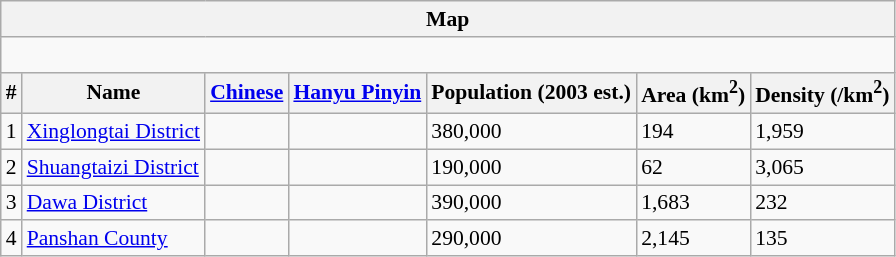<table class="wikitable"  style="font-size:90%;" align=center>
<tr>
<th colspan="7" align="center">Map</th>
</tr>
<tr>
<td colspan="7" align="center"><div><br> 





</div></td>
</tr>
<tr>
<th>#</th>
<th>Name</th>
<th><a href='#'>Chinese</a></th>
<th><a href='#'>Hanyu Pinyin</a></th>
<th>Population (2003 est.)</th>
<th>Area (km<sup>2</sup>)</th>
<th>Density (/km<sup>2</sup>)</th>
</tr>
<tr --------->
<td>1</td>
<td><a href='#'>Xinglongtai District</a></td>
<td></td>
<td></td>
<td>380,000</td>
<td>194</td>
<td>1,959</td>
</tr>
<tr --------->
<td>2</td>
<td><a href='#'>Shuangtaizi District</a></td>
<td></td>
<td></td>
<td>190,000</td>
<td>62</td>
<td>3,065</td>
</tr>
<tr --------->
<td>3</td>
<td><a href='#'>Dawa District</a></td>
<td></td>
<td></td>
<td>390,000</td>
<td>1,683</td>
<td>232</td>
</tr>
<tr --------->
<td>4</td>
<td><a href='#'>Panshan County</a></td>
<td></td>
<td></td>
<td>290,000</td>
<td>2,145</td>
<td>135</td>
</tr>
</table>
